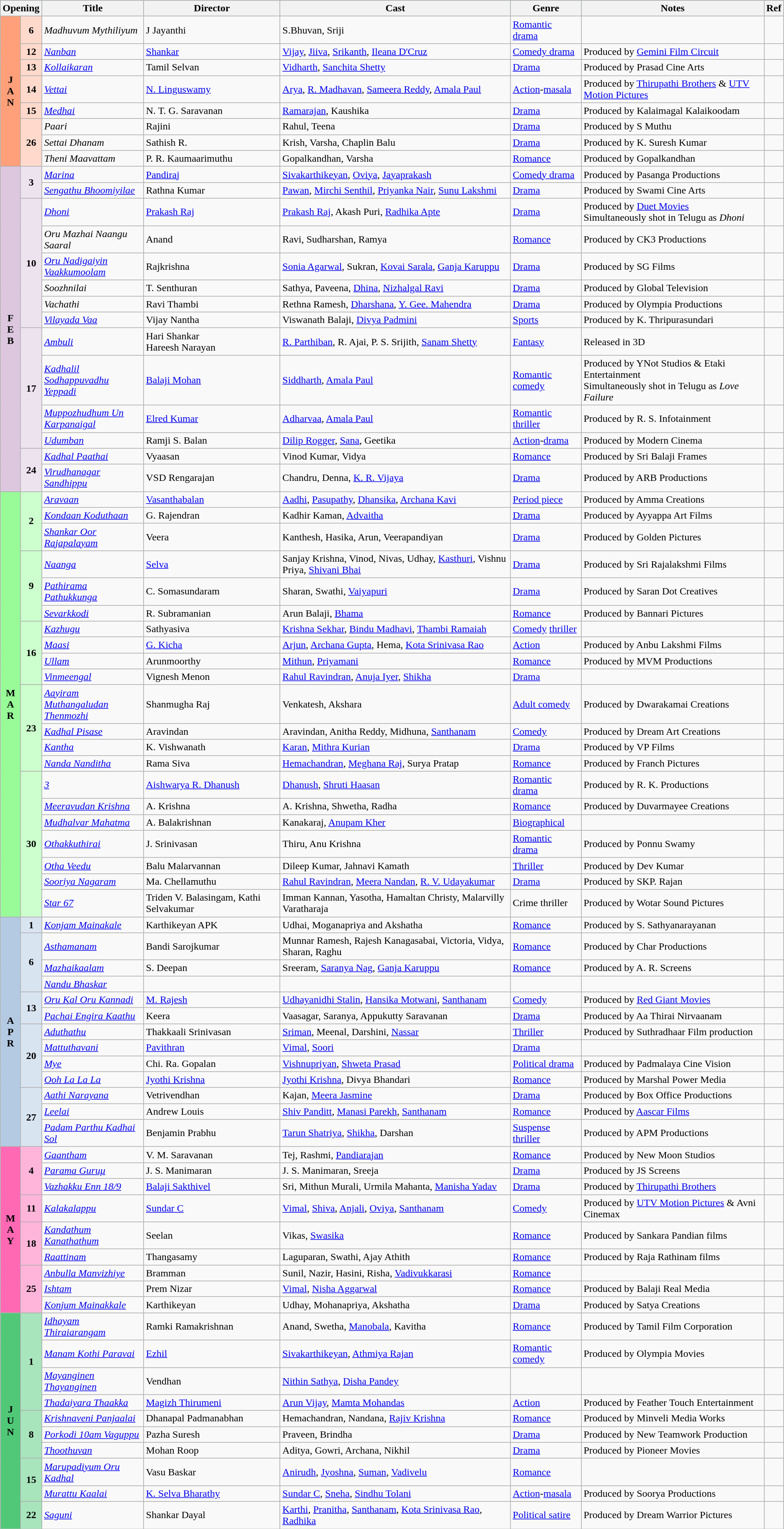<table id="wikitable-20120601" class="wikitable">
<tr style="background:#b0e0e6; text-align:center;">
<th colspan="2">Opening</th>
<th style="width:13%;">Title</th>
<th>Director</th>
<th>Cast</th>
<th>Genre</th>
<th>Notes</th>
<th>Ref</th>
</tr>
<tr January!>
<td rowspan="8"   style="text-align:center; background:#ffa07a; textcolor:#000;"><strong>J<br>A<br>N</strong></td>
<td style="text-align:center;  background:#ffdacc;"><strong>6</strong></td>
<td><em>Madhuvum Mythiliyum</em></td>
<td>J Jayanthi</td>
<td>S.Bhuvan, Sriji</td>
<td><a href='#'>Romantic drama</a></td>
<td></td>
<td></td>
</tr>
<tr>
<td style="text-align:center; background:#ffdacc;"><strong>12</strong></td>
<td><em><a href='#'>Nanban</a></em></td>
<td><a href='#'>Shankar</a></td>
<td><a href='#'>Vijay</a>, <a href='#'>Jiiva</a>, <a href='#'>Srikanth</a>, <a href='#'>Ileana D'Cruz</a></td>
<td><a href='#'>Comedy drama</a></td>
<td>Produced by <a href='#'>Gemini Film Circuit</a></td>
<td></td>
</tr>
<tr>
<td style="text-align:center; background:#ffdacc;"><strong>13</strong></td>
<td><em><a href='#'>Kollaikaran</a></em></td>
<td>Tamil Selvan</td>
<td><a href='#'>Vidharth</a>, <a href='#'>Sanchita Shetty</a></td>
<td><a href='#'>Drama</a></td>
<td>Produced by Prasad Cine Arts</td>
<td></td>
</tr>
<tr>
<td style="text-align:center; background:#ffdacc;"><strong>14</strong></td>
<td><em><a href='#'>Vettai</a></em></td>
<td><a href='#'>N. Linguswamy</a></td>
<td><a href='#'>Arya</a>, <a href='#'>R. Madhavan</a>, <a href='#'>Sameera Reddy</a>, <a href='#'>Amala Paul</a></td>
<td><a href='#'>Action</a>-<a href='#'>masala</a></td>
<td>Produced by <a href='#'>Thirupathi Brothers</a> & <a href='#'>UTV Motion Pictures</a></td>
<td></td>
</tr>
<tr>
<td style="text-align:center; background:#ffdacc;"><strong>15</strong></td>
<td><em><a href='#'>Medhai</a></em></td>
<td>N. T. G. Saravanan</td>
<td><a href='#'>Ramarajan</a>, Kaushika</td>
<td><a href='#'>Drama</a></td>
<td>Produced by Kalaimagal Kalaikoodam</td>
<td></td>
</tr>
<tr>
<td rowspan="3" style="text-align:center;background:#ffdacc;"><strong>26</strong></td>
<td><em>Paari</em></td>
<td>Rajini</td>
<td>Rahul, Teena</td>
<td><a href='#'>Drama</a></td>
<td>Produced by S Muthu</td>
<td></td>
</tr>
<tr>
<td><em>Settai Dhanam</em></td>
<td>Sathish R.</td>
<td>Krish, Varsha, Chaplin Balu</td>
<td><a href='#'>Drama</a></td>
<td>Produced by K. Suresh Kumar</td>
<td></td>
</tr>
<tr>
<td><em>Theni Maavattam</em></td>
<td>P. R. Kaumaarimuthu</td>
<td>Gopalkandhan, Varsha</td>
<td><a href='#'>Romance</a></td>
<td>Produced by Gopalkandhan</td>
<td></td>
</tr>
<tr February!>
<td rowspan="14" style="text-align:center; background:#dcc7df; textcolor:#000;"><strong>F<br>E<br>B</strong></td>
<td rowspan="2" style="text-align:center;background:#ede3ef;"><strong>3</strong></td>
<td><em><a href='#'>Marina</a></em></td>
<td><a href='#'>Pandiraj</a></td>
<td><a href='#'>Sivakarthikeyan</a>, <a href='#'>Oviya</a>, <a href='#'>Jayaprakash</a></td>
<td><a href='#'>Comedy drama</a></td>
<td>Produced by Pasanga Productions</td>
<td></td>
</tr>
<tr>
<td><em><a href='#'>Sengathu Bhoomiyilae</a></em></td>
<td>Rathna Kumar</td>
<td><a href='#'>Pawan</a>, <a href='#'>Mirchi Senthil</a>, <a href='#'>Priyanka Nair</a>, <a href='#'>Sunu Lakshmi</a></td>
<td><a href='#'>Drama</a></td>
<td>Produced by Swami Cine Arts</td>
<td></td>
</tr>
<tr>
<td rowspan="6" style="text-align:center;background:#ede3ef;"><strong>10</strong></td>
<td><em><a href='#'>Dhoni</a></em></td>
<td><a href='#'>Prakash Raj</a></td>
<td><a href='#'>Prakash Raj</a>, Akash Puri, <a href='#'>Radhika Apte</a></td>
<td><a href='#'>Drama</a></td>
<td>Produced by <a href='#'>Duet Movies</a><br>Simultaneously shot in Telugu as <em>Dhoni</em></td>
<td></td>
</tr>
<tr>
<td><em>Oru Mazhai Naangu Saaral</em></td>
<td>Anand</td>
<td>Ravi, Sudharshan, Ramya</td>
<td><a href='#'>Romance</a></td>
<td>Produced by CK3 Productions</td>
<td></td>
</tr>
<tr>
<td><em><a href='#'>Oru Nadigaiyin Vaakkumoolam</a></em></td>
<td>Rajkrishna</td>
<td><a href='#'>Sonia Agarwal</a>, Sukran, <a href='#'>Kovai Sarala</a>, <a href='#'>Ganja Karuppu</a></td>
<td><a href='#'>Drama</a></td>
<td>Produced by SG Films</td>
<td></td>
</tr>
<tr>
<td><em>Soozhnilai</em></td>
<td>T. Senthuran</td>
<td>Sathya, Paveena, <a href='#'>Dhina</a>, <a href='#'>Nizhalgal Ravi</a></td>
<td><a href='#'>Drama</a></td>
<td>Produced by Global Television</td>
<td></td>
</tr>
<tr>
<td><em>Vachathi</em></td>
<td>Ravi Thambi</td>
<td>Rethna Ramesh, <a href='#'>Dharshana</a>, <a href='#'>Y. Gee. Mahendra</a></td>
<td><a href='#'>Drama</a></td>
<td>Produced by Olympia Productions</td>
<td></td>
</tr>
<tr>
<td><em><a href='#'>Vilayada Vaa</a></em></td>
<td>Vijay Nantha</td>
<td>Viswanath Balaji, <a href='#'>Divya Padmini</a></td>
<td><a href='#'>Sports</a></td>
<td>Produced by K. Thripurasundari</td>
<td></td>
</tr>
<tr>
<td rowspan="4" style="text-align:center;background:#ede3ef;"><strong>17</strong></td>
<td><em><a href='#'>Ambuli</a></em></td>
<td>Hari Shankar<br>Hareesh Narayan</td>
<td><a href='#'>R. Parthiban</a>, R. Ajai, P. S. Srijith, <a href='#'>Sanam Shetty</a></td>
<td><a href='#'>Fantasy</a></td>
<td>Released in 3D</td>
<td></td>
</tr>
<tr>
<td><em><a href='#'>Kadhalil Sodhappuvadhu Yeppadi</a></em></td>
<td><a href='#'>Balaji Mohan</a></td>
<td><a href='#'>Siddharth</a>, <a href='#'>Amala Paul</a></td>
<td><a href='#'>Romantic comedy</a></td>
<td>Produced by YNot Studios & Etaki Entertainment<br>Simultaneously shot in Telugu as <em>Love Failure</em></td>
<td></td>
</tr>
<tr>
<td><em><a href='#'>Muppozhudhum Un Karpanaigal</a></em></td>
<td><a href='#'>Elred Kumar</a></td>
<td><a href='#'>Adharvaa</a>, <a href='#'>Amala Paul</a></td>
<td><a href='#'>Romantic thriller</a></td>
<td>Produced by R. S. Infotainment</td>
<td></td>
</tr>
<tr>
<td><em><a href='#'>Udumban</a></em></td>
<td>Ramji S. Balan</td>
<td><a href='#'>Dilip Rogger</a>, <a href='#'>Sana</a>, Geetika</td>
<td><a href='#'>Action</a>-<a href='#'>drama</a></td>
<td>Produced by Modern Cinema</td>
<td></td>
</tr>
<tr>
<td rowspan="2" style="text-align:center;background:#ede3ef;"><strong>24</strong></td>
<td><em><a href='#'>Kadhal Paathai</a></em></td>
<td>Vyaasan</td>
<td>Vinod Kumar, Vidya</td>
<td><a href='#'>Romance</a></td>
<td>Produced by Sri Balaji Frames</td>
<td></td>
</tr>
<tr>
<td><em><a href='#'>Virudhanagar Sandhippu</a></em></td>
<td>VSD Rengarajan</td>
<td>Chandru, Denna, <a href='#'>K. R. Vijaya</a></td>
<td><a href='#'>Drama</a></td>
<td>Produced by ARB Productions</td>
<td></td>
</tr>
<tr March!>
<td rowspan="21"   style="text-align:center; background:#98fb98; textcolor:#000;"><strong>M<br>A<br>R</strong></td>
<td rowspan="3" style="text-align:center;background:#cdfecd;"><strong>2</strong></td>
<td><em><a href='#'>Aravaan</a></em></td>
<td><a href='#'>Vasanthabalan</a></td>
<td><a href='#'>Aadhi</a>, <a href='#'>Pasupathy</a>, <a href='#'>Dhansika</a>, <a href='#'>Archana Kavi</a></td>
<td><a href='#'>Period piece</a></td>
<td>Produced by Amma Creations</td>
<td></td>
</tr>
<tr>
<td><em><a href='#'>Kondaan Koduthaan</a></em></td>
<td>G. Rajendran</td>
<td>Kadhir Kaman, <a href='#'>Advaitha</a></td>
<td><a href='#'>Drama</a></td>
<td>Produced by Ayyappa Art Films</td>
<td></td>
</tr>
<tr>
<td><em><a href='#'>Shankar Oor Rajapalayam</a></em></td>
<td>Veera</td>
<td>Kanthesh, Hasika, Arun, Veerapandiyan</td>
<td><a href='#'>Drama</a></td>
<td>Produced by Golden Pictures</td>
<td></td>
</tr>
<tr>
<td rowspan="3" style="text-align:center;background:#cdfecd;"><strong>9</strong></td>
<td><em><a href='#'>Naanga</a></em></td>
<td><a href='#'>Selva</a></td>
<td>Sanjay Krishna, Vinod, Nivas, Udhay, <a href='#'>Kasthuri</a>, Vishnu Priya, <a href='#'>Shivani Bhai</a></td>
<td><a href='#'>Drama</a></td>
<td>Produced by Sri Rajalakshmi Films</td>
<td></td>
</tr>
<tr>
<td><em><a href='#'>Pathirama Pathukkunga</a></em></td>
<td>C. Somasundaram</td>
<td>Sharan, Swathi, <a href='#'>Vaiyapuri</a></td>
<td><a href='#'>Drama</a></td>
<td>Produced by Saran Dot Creatives</td>
<td></td>
</tr>
<tr>
<td><em><a href='#'>Sevarkkodi</a></em></td>
<td>R. Subramanian</td>
<td>Arun Balaji, <a href='#'>Bhama</a></td>
<td><a href='#'>Romance</a></td>
<td>Produced by Bannari Pictures</td>
<td></td>
</tr>
<tr>
<td rowspan="4" style="text-align:center;background:#cdfecd;"><strong>16</strong></td>
<td><em><a href='#'>Kazhugu</a></em></td>
<td>Sathyasiva</td>
<td><a href='#'>Krishna Sekhar</a>, <a href='#'>Bindu Madhavi</a>, <a href='#'>Thambi Ramaiah</a></td>
<td><a href='#'>Comedy</a> <a href='#'>thriller</a></td>
<td></td>
<td></td>
</tr>
<tr>
<td><em><a href='#'>Maasi</a></em></td>
<td><a href='#'>G. Kicha</a></td>
<td><a href='#'>Arjun</a>, <a href='#'>Archana Gupta</a>, Hema, <a href='#'>Kota Srinivasa Rao</a></td>
<td><a href='#'>Action</a></td>
<td>Produced by Anbu Lakshmi Films</td>
<td></td>
</tr>
<tr>
<td><em><a href='#'>Ullam</a></em></td>
<td>Arunmoorthy</td>
<td><a href='#'>Mithun</a>, <a href='#'>Priyamani</a></td>
<td><a href='#'>Romance</a></td>
<td>Produced by MVM Productions</td>
<td></td>
</tr>
<tr>
<td><em><a href='#'>Vinmeengal</a></em></td>
<td>Vignesh Menon</td>
<td><a href='#'>Rahul Ravindran</a>, <a href='#'>Anuja Iyer</a>, <a href='#'>Shikha</a></td>
<td><a href='#'>Drama</a></td>
<td></td>
<td></td>
</tr>
<tr>
<td rowspan="4" style="text-align:center;background:#cdfecd;"><strong>23</strong></td>
<td><em><a href='#'>Aayiram Muthangaludan Thenmozhi</a></em></td>
<td>Shanmugha Raj</td>
<td>Venkatesh, Akshara</td>
<td><a href='#'>Adult comedy</a></td>
<td>Produced by Dwarakamai Creations</td>
<td></td>
</tr>
<tr>
<td><em><a href='#'>Kadhal Pisase</a></em></td>
<td>Aravindan</td>
<td>Aravindan, Anitha Reddy, Midhuna, <a href='#'>Santhanam</a></td>
<td><a href='#'>Comedy</a></td>
<td>Produced by Dream Art Creations</td>
<td></td>
</tr>
<tr>
<td><em><a href='#'>Kantha</a></em></td>
<td>K. Vishwanath</td>
<td><a href='#'>Karan</a>, <a href='#'>Mithra Kurian</a></td>
<td><a href='#'>Drama</a></td>
<td>Produced by VP Films</td>
<td></td>
</tr>
<tr>
<td><em><a href='#'>Nanda Nanditha</a></em></td>
<td>Rama Siva</td>
<td><a href='#'>Hemachandran</a>, <a href='#'>Meghana Raj</a>, Surya Pratap</td>
<td><a href='#'>Romance</a></td>
<td>Produced by Franch Pictures</td>
<td></td>
</tr>
<tr>
<td rowspan="7" style="text-align:center;background:#cdfecd;"><strong>30</strong></td>
<td><em><a href='#'>3</a></em></td>
<td><a href='#'>Aishwarya R. Dhanush</a></td>
<td><a href='#'>Dhanush</a>, <a href='#'>Shruti Haasan</a></td>
<td><a href='#'>Romantic drama</a></td>
<td>Produced by R. K. Productions</td>
<td></td>
</tr>
<tr>
<td><em><a href='#'>Meeravudan Krishna</a></em></td>
<td>A. Krishna</td>
<td>A. Krishna, Shwetha, Radha</td>
<td><a href='#'>Romance</a></td>
<td>Produced by Duvarmayee Creations</td>
<td></td>
</tr>
<tr>
<td><em><a href='#'>Mudhalvar Mahatma</a></em></td>
<td>A. Balakrishnan</td>
<td>Kanakaraj, <a href='#'>Anupam Kher</a></td>
<td><a href='#'>Biographical</a></td>
<td></td>
<td></td>
</tr>
<tr>
<td><em><a href='#'>Othakkuthirai</a></em></td>
<td>J. Srinivasan</td>
<td>Thiru, Anu Krishna</td>
<td><a href='#'>Romantic drama</a></td>
<td>Produced by Ponnu Swamy</td>
<td></td>
</tr>
<tr>
<td><em><a href='#'>Otha Veedu</a></em></td>
<td>Balu Malarvannan</td>
<td>Dileep Kumar, Jahnavi Kamath</td>
<td><a href='#'>Thriller</a></td>
<td>Produced by Dev Kumar</td>
<td></td>
</tr>
<tr>
<td><em><a href='#'>Sooriya Nagaram</a></em></td>
<td>Ma. Chellamuthu</td>
<td><a href='#'>Rahul Ravindran</a>, <a href='#'>Meera Nandan</a>, <a href='#'>R. V. Udayakumar</a></td>
<td><a href='#'>Drama</a></td>
<td>Produced by SKP. Rajan</td>
<td></td>
</tr>
<tr>
<td><em><a href='#'>Star 67</a></em></td>
<td>Triden V. Balasingam, Kathi Selvakumar</td>
<td>Imman Kannan, Yasotha, Hamaltan Christy, Malarvilly Varatharaja</td>
<td>Crime thriller</td>
<td>Produced by Wotar Sound Pictures</td>
<td></td>
</tr>
<tr April!>
<td rowspan="13"   style="text-align:center; background:#b4cae3; textcolor:#000;"><strong>A<br>P<br>R</strong></td>
<td style="text-align:center;background:#d9e4f1;"><strong>1</strong></td>
<td><em><a href='#'>Konjam Mainakale</a></em></td>
<td>Karthikeyan APK</td>
<td>Udhai, Moganapriya and Akshatha</td>
<td><a href='#'>Romance</a></td>
<td>Produced by S. Sathyanarayanan</td>
<td></td>
</tr>
<tr>
<td rowspan="3" style="text-align:center;background:#d9e4f1;"><strong>6</strong></td>
<td><em><a href='#'>Asthamanam</a></em></td>
<td>Bandi Sarojkumar</td>
<td>Munnar Ramesh, Rajesh Kanagasabai, Victoria, Vidya, Sharan, Raghu</td>
<td><a href='#'>Romance</a></td>
<td>Produced by Char Productions</td>
<td></td>
</tr>
<tr>
<td><em><a href='#'>Mazhaikaalam</a></em></td>
<td>S. Deepan</td>
<td>Sreeram, <a href='#'>Saranya Nag</a>, <a href='#'>Ganja Karuppu</a></td>
<td><a href='#'>Romance</a></td>
<td>Produced by A. R. Screens</td>
<td></td>
</tr>
<tr>
<td><em><a href='#'>Nandu Bhaskar</a></em></td>
<td></td>
<td></td>
<td></td>
<td></td>
<td></td>
</tr>
<tr>
<td rowspan="2" style="text-align:center;background:#d9e4f1;"><strong>13</strong></td>
<td><em><a href='#'>Oru Kal Oru Kannadi</a></em></td>
<td><a href='#'>M. Rajesh</a></td>
<td><a href='#'>Udhayanidhi Stalin</a>, <a href='#'>Hansika Motwani</a>, <a href='#'>Santhanam</a></td>
<td><a href='#'>Comedy</a></td>
<td>Produced by <a href='#'>Red Giant Movies</a></td>
<td></td>
</tr>
<tr>
<td><em><a href='#'>Pachai Engira Kaathu</a></em></td>
<td>Keera</td>
<td>Vaasagar, Saranya, Appukutty Saravanan</td>
<td><a href='#'>Drama</a></td>
<td>Produced by Aa Thirai Nirvaanam</td>
<td></td>
</tr>
<tr>
<td rowspan="4" style="text-align:center;background:#d9e4f1;"><strong>20</strong></td>
<td><em><a href='#'>Aduthathu</a></em></td>
<td>Thakkaali Srinivasan</td>
<td><a href='#'>Sriman</a>, Meenal, Darshini, <a href='#'>Nassar</a></td>
<td><a href='#'>Thriller</a></td>
<td>Produced by Suthradhaar Film production</td>
<td></td>
</tr>
<tr>
<td><em><a href='#'>Mattuthavani</a></em></td>
<td><a href='#'>Pavithran</a></td>
<td><a href='#'>Vimal</a>, <a href='#'>Soori</a></td>
<td><a href='#'>Drama</a></td>
<td></td>
<td></td>
</tr>
<tr>
<td><em><a href='#'>Mye</a></em></td>
<td>Chi. Ra. Gopalan</td>
<td><a href='#'>Vishnupriyan</a>, <a href='#'>Shweta Prasad</a></td>
<td><a href='#'>Political drama</a></td>
<td>Produced by Padmalaya Cine Vision</td>
<td></td>
</tr>
<tr>
<td><em><a href='#'>Ooh La La La</a></em></td>
<td><a href='#'>Jyothi Krishna</a></td>
<td><a href='#'>Jyothi Krishna</a>, Divya Bhandari</td>
<td><a href='#'>Romance</a></td>
<td>Produced by Marshal Power Media</td>
<td></td>
</tr>
<tr>
<td rowspan="3" style="text-align:center;background:#d9e4f1;"><strong>27</strong></td>
<td><em><a href='#'>Aathi Narayana</a></em></td>
<td>Vetrivendhan</td>
<td>Kajan, <a href='#'>Meera Jasmine</a></td>
<td><a href='#'>Drama</a></td>
<td>Produced by Box Office Productions</td>
<td></td>
</tr>
<tr>
<td><em><a href='#'>Leelai</a></em></td>
<td>Andrew Louis</td>
<td><a href='#'>Shiv Panditt</a>, <a href='#'>Manasi Parekh</a>, <a href='#'>Santhanam</a></td>
<td><a href='#'>Romance</a></td>
<td>Produced by <a href='#'>Aascar Films</a></td>
<td></td>
</tr>
<tr>
<td><em><a href='#'>Padam Parthu Kadhai Sol</a></em></td>
<td>Benjamin Prabhu</td>
<td><a href='#'>Tarun Shatriya</a>, <a href='#'>Shikha</a>, Darshan</td>
<td><a href='#'>Suspense thriller</a></td>
<td>Produced by APM Productions</td>
<td></td>
</tr>
<tr May!>
<td rowspan="9"   style="text-align:center; background:hotPink; textcolor:#000;"><strong>M<br>A<br>Y</strong></td>
<td rowspan="3" style="text-align:center;background:#ffb5da;"><strong>4</strong></td>
<td><em><a href='#'>Gaantham</a></em></td>
<td>V. M. Saravanan</td>
<td>Tej, Rashmi, <a href='#'>Pandiarajan</a></td>
<td><a href='#'>Romance</a></td>
<td>Produced by New Moon Studios</td>
<td></td>
</tr>
<tr>
<td><em><a href='#'>Parama Guruμ</a></em></td>
<td>J. S. Manimaran</td>
<td>J. S. Manimaran, Sreeja</td>
<td><a href='#'>Drama</a></td>
<td>Produced by JS Screens</td>
<td></td>
</tr>
<tr>
<td><em><a href='#'>Vazhakku Enn 18/9</a></em></td>
<td><a href='#'>Balaji Sakthivel</a></td>
<td>Sri, Mithun Murali, Urmila Mahanta, <a href='#'>Manisha Yadav</a></td>
<td><a href='#'>Drama</a></td>
<td>Produced by <a href='#'>Thirupathi Brothers</a></td>
<td></td>
</tr>
<tr>
<td style="text-align:center; background:#ffb5da;"><strong>11</strong></td>
<td><em><a href='#'>Kalakalappu</a></em></td>
<td><a href='#'>Sundar C</a></td>
<td><a href='#'>Vimal</a>, <a href='#'>Shiva</a>, <a href='#'>Anjali</a>, <a href='#'>Oviya</a>, <a href='#'>Santhanam</a></td>
<td><a href='#'>Comedy</a></td>
<td>Produced by <a href='#'>UTV Motion Pictures</a> & Avni Cinemax</td>
<td></td>
</tr>
<tr>
<td rowspan="2" style="text-align:center;background:#ffb5da;"><strong>18</strong></td>
<td><em><a href='#'>Kandathum Kanathathum</a></em></td>
<td>Seelan</td>
<td>Vikas, <a href='#'>Swasika</a></td>
<td><a href='#'>Romance</a></td>
<td>Produced by Sankara Pandian films</td>
<td></td>
</tr>
<tr>
<td><em><a href='#'>Raattinam</a></em></td>
<td>Thangasamy</td>
<td>Laguparan, Swathi, Ajay Athith</td>
<td><a href='#'>Romance</a></td>
<td>Produced by Raja Rathinam films</td>
<td></td>
</tr>
<tr>
<td rowspan="3" style="text-align:center;background:#ffb5da;"><strong>25</strong></td>
<td><em><a href='#'>Anbulla Manvizhiye</a></em></td>
<td>Bramman</td>
<td>Sunil, Nazir, Hasini, Risha, <a href='#'>Vadivukkarasi</a></td>
<td><a href='#'>Romance</a></td>
<td></td>
<td></td>
</tr>
<tr>
<td><em><a href='#'>Ishtam</a></em></td>
<td>Prem Nizar</td>
<td><a href='#'>Vimal</a>, <a href='#'>Nisha Aggarwal</a></td>
<td><a href='#'>Romance</a></td>
<td>Produced by Balaji Real Media</td>
<td></td>
</tr>
<tr>
<td><em><a href='#'>Konjum Mainakkale</a></em></td>
<td>Karthikeyan</td>
<td>Udhay, Mohanapriya, Akshatha</td>
<td><a href='#'>Drama</a></td>
<td>Produced by Satya Creations</td>
<td></td>
</tr>
<tr June!>
<td rowspan="10"   style="text-align:center; background:#50c878; textcolor:#000;"><strong>J<br>U<br>N</strong></td>
<td rowspan="4" style="text-align:center;background:#a8e4bc;"><strong>1</strong></td>
<td><em><a href='#'>Idhayam Thiraiarangam</a></em></td>
<td>Ramki Ramakrishnan</td>
<td>Anand, Swetha, <a href='#'>Manobala</a>, Kavitha</td>
<td><a href='#'>Romance</a></td>
<td>Produced by Tamil Film Corporation</td>
<td></td>
</tr>
<tr>
<td><em><a href='#'>Manam Kothi Paravai</a></em></td>
<td><a href='#'>Ezhil</a></td>
<td><a href='#'>Sivakarthikeyan</a>, <a href='#'>Athmiya Rajan</a></td>
<td><a href='#'>Romantic comedy</a></td>
<td>Produced by Olympia Movies</td>
<td></td>
</tr>
<tr>
<td><em><a href='#'>Mayanginen Thayanginen</a></em></td>
<td>Vendhan</td>
<td><a href='#'>Nithin Sathya</a>, <a href='#'>Disha Pandey</a></td>
<td></td>
<td></td>
<td></td>
</tr>
<tr>
<td><em><a href='#'>Thadaiyara Thaakka</a></em></td>
<td><a href='#'>Magizh Thirumeni</a></td>
<td><a href='#'>Arun Vijay</a>, <a href='#'>Mamta Mohandas</a></td>
<td><a href='#'>Action</a></td>
<td>Produced by Feather Touch Entertainment</td>
<td></td>
</tr>
<tr>
<td rowspan="3" style="text-align:center;background:#a8e4bc;"><strong>8</strong></td>
<td><em><a href='#'>Krishnaveni Panjaalai</a></em></td>
<td>Dhanapal Padmanabhan</td>
<td>Hemachandran, Nandana, <a href='#'>Rajiv Krishna</a></td>
<td><a href='#'>Romance</a></td>
<td>Produced by Minveli Media Works</td>
<td></td>
</tr>
<tr>
<td><em><a href='#'>Porkodi 10am Vaguppu</a></em></td>
<td>Pazha Suresh</td>
<td>Praveen, Brindha</td>
<td><a href='#'>Drama</a></td>
<td>Produced by New Teamwork Production</td>
<td></td>
</tr>
<tr>
<td><em><a href='#'>Thoothuvan</a></em></td>
<td>Mohan Roop</td>
<td>Aditya, Gowri, Archana, Nikhil</td>
<td><a href='#'>Drama</a></td>
<td>Produced by Pioneer Movies</td>
<td></td>
</tr>
<tr>
<td rowspan="2" style="text-align:center;background:#a8e4bc;"><strong>15</strong></td>
<td><em><a href='#'>Marupadiyum Oru Kadhal</a></em></td>
<td>Vasu Baskar</td>
<td><a href='#'>Anirudh</a>, <a href='#'>Jyoshna</a>, <a href='#'>Suman</a>, <a href='#'>Vadivelu</a></td>
<td><a href='#'>Romance</a></td>
<td></td>
<td></td>
</tr>
<tr>
<td><em><a href='#'>Murattu Kaalai</a></em></td>
<td><a href='#'>K. Selva Bharathy</a></td>
<td><a href='#'>Sundar C</a>, <a href='#'>Sneha</a>, <a href='#'>Sindhu Tolani</a></td>
<td><a href='#'>Action</a>-<a href='#'>masala</a></td>
<td>Produced by Soorya Productions</td>
<td></td>
</tr>
<tr>
<td style="text-align:center; background:#a8e4bc;"><strong>22</strong></td>
<td><em><a href='#'>Saguni</a></em></td>
<td>Shankar Dayal</td>
<td><a href='#'>Karthi</a>, <a href='#'>Pranitha</a>, <a href='#'>Santhanam</a>, <a href='#'>Kota Srinivasa Rao</a>, <a href='#'>Radhika</a></td>
<td><a href='#'>Political satire</a></td>
<td>Produced by Dream Warrior Pictures</td>
<td></td>
</tr>
</table>
